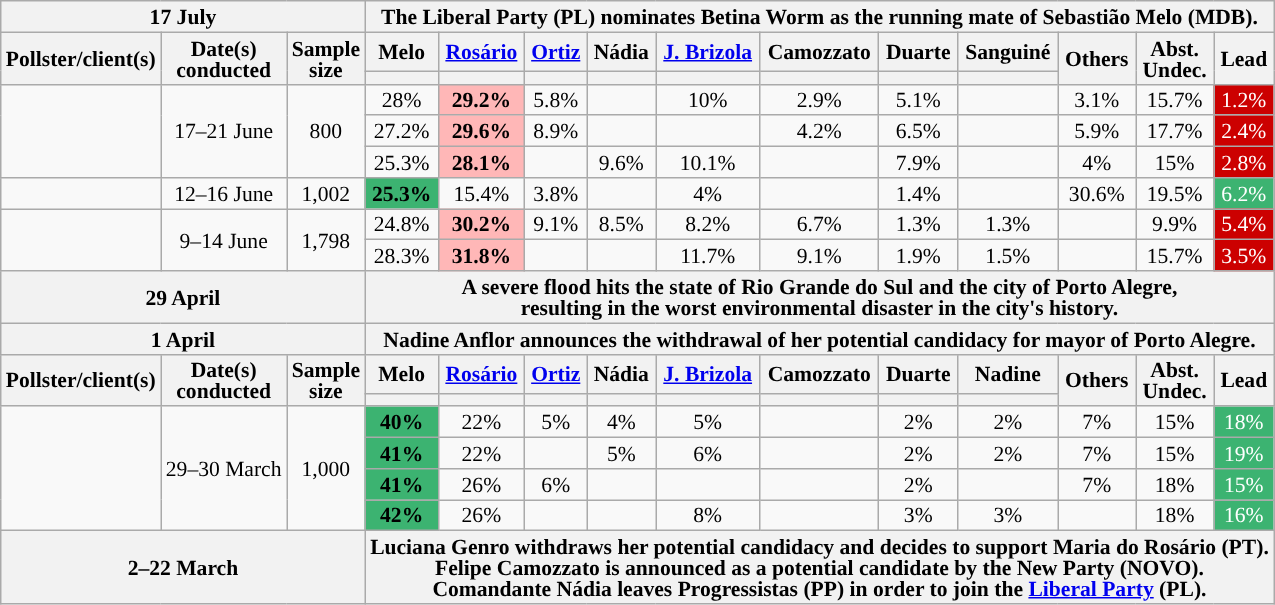<table class="wikitable" style="text-align:center;font-size:90%;line-height:14px;">
<tr>
<th colspan="3">17 July</th>
<th colspan="11">The Liberal Party (PL) nominates Betina Worm as the running mate of Sebastião Melo (MDB).</th>
</tr>
<tr>
<th rowspan="2">Pollster/client(s)</th>
<th rowspan="2">Date(s)<br>conducted</th>
<th rowspan="2">Sample<br>size</th>
<th>Melo<br></th>
<th><a href='#'>Rosário</a><br></th>
<th><a href='#'>Ortiz</a><br></th>
<th>Nádia<br></th>
<th><a href='#'><strong>J. Brizola</strong></a><strong><br></strong></th>
<th>Camozzato<br></th>
<th>Duarte<br></th>
<th>Sanguiné<br></th>
<th rowspan="2">Others</th>
<th rowspan="2">Abst.<br>Undec.</th>
<th rowspan="2">Lead</th>
</tr>
<tr>
<th class="sortable" data-sort-type="number" style="background:"></th>
<th class="sortable" data-sort-type="number" style="background:"></th>
<th class="sortable" data-sort-type="number" style="background:"></th>
<th class="sortable" data-sort-type="number" style="background:"></th>
<th class="sortable" data-sort-type="number" style="background:"></th>
<th class="sortable" data-sort-type="number" style="background:"></th>
<th class="sortable" data-sort-type="number" style="background:"></th>
<th class="sortable" data-sort-type="number" style="background:"></th>
</tr>
<tr>
<td rowspan="3"></td>
<td rowspan="3">17–21 June</td>
<td rowspan="3">800</td>
<td>28%</td>
<td style="background:#ffb7b7;font-weight:bold">29.2%</td>
<td>5.8%</td>
<td></td>
<td>10%</td>
<td>2.9%</td>
<td>5.1%</td>
<td></td>
<td>3.1%</td>
<td>15.7%</td>
<td style="background:#CC0000;color:#FFFFFF;">1.2%</td>
</tr>
<tr>
<td>27.2%</td>
<td style="background:#ffb7b7;font-weight:bold">29.6%</td>
<td>8.9%</td>
<td></td>
<td></td>
<td>4.2%</td>
<td>6.5%</td>
<td></td>
<td>5.9%</td>
<td>17.7%</td>
<td style="background:#CC0000;color:#FFFFFF;">2.4%</td>
</tr>
<tr>
<td>25.3%</td>
<td style="background:#ffb7b7;font-weight:bold">28.1%</td>
<td></td>
<td>9.6%</td>
<td>10.1%</td>
<td></td>
<td>7.9%</td>
<td></td>
<td>4%</td>
<td>15%</td>
<td style="background:#CC0000;color:#FFFFFF;">2.8%</td>
</tr>
<tr>
<td></td>
<td>12–16 June</td>
<td>1,002</td>
<td style="background:#3cb371; "><strong>25.3%</strong></td>
<td>15.4%</td>
<td>3.8%</td>
<td></td>
<td>4%</td>
<td></td>
<td>1.4%</td>
<td></td>
<td>30.6%</td>
<td>19.5%</td>
<td style="background:#3cb371; color:#FFFFFF" ;">6.2%</td>
</tr>
<tr>
<td rowspan="2"></td>
<td rowspan="2">9–14 June</td>
<td rowspan="2">1,798</td>
<td>24.8%</td>
<td style="background:#ffb7b7;font-weight:bold">30.2%</td>
<td>9.1%</td>
<td>8.5%</td>
<td>8.2%</td>
<td>6.7%</td>
<td>1.3%</td>
<td>1.3%</td>
<td></td>
<td>9.9%</td>
<td style="background:#CC0000;color:#FFFFFF;">5.4%</td>
</tr>
<tr>
<td>28.3%</td>
<td style="background:#ffb7b7;font-weight:bold">31.8%</td>
<td></td>
<td></td>
<td>11.7%</td>
<td>9.1%</td>
<td>1.9%</td>
<td>1.5%</td>
<td></td>
<td>15.7%</td>
<td style="background:#CC0000;color:#FFFFFF;">3.5%</td>
</tr>
<tr>
<th colspan="3">29 April</th>
<th colspan="11">A severe flood hits the state of Rio Grande do Sul and the city of Porto Alegre,<br>resulting in the worst environmental disaster in the city's history.</th>
</tr>
<tr>
<th colspan="3">1 April</th>
<th colspan="11">Nadine Anflor announces the withdrawal of her potential candidacy for mayor of Porto Alegre.</th>
</tr>
<tr>
<th rowspan="2">Pollster/client(s)</th>
<th rowspan="2">Date(s)<br>conducted</th>
<th rowspan="2">Sample<br>size</th>
<th>Melo<br></th>
<th><a href='#'>Rosário</a><br></th>
<th><a href='#'>Ortiz</a><br></th>
<th>Nádia<br></th>
<th><a href='#'><strong>J. Brizola</strong></a><strong><br></strong></th>
<th>Camozzato<br></th>
<th>Duarte<br></th>
<th>Nadine<br></th>
<th rowspan="2">Others</th>
<th rowspan="2">Abst.<br>Undec.</th>
<th rowspan="2">Lead</th>
</tr>
<tr>
<th class="sortable" data-sort-type="number" style="background:"></th>
<th class="sortable" data-sort-type="number" style="background:"></th>
<th class="sortable" data-sort-type="number" style="background:"></th>
<th class="sortable" data-sort-type="number" style="background:"></th>
<th class="sortable" data-sort-type="number" style="background:"></th>
<th class="sortable" data-sort-type="number" style="background:"></th>
<th class="sortable" data-sort-type="number" style="background:"></th>
<th class="sortable" data-sort-type="number" style="background:"></th>
</tr>
<tr>
<td rowspan="4"></td>
<td rowspan="4">29–30 March</td>
<td rowspan="4">1,000</td>
<td style="background:#3cb371; "><strong>40%</strong></td>
<td>22%</td>
<td>5%</td>
<td>4%</td>
<td>5%</td>
<td></td>
<td>2%</td>
<td>2%</td>
<td>7%</td>
<td>15%</td>
<td style="background:#3cb371; color:#FFFFFF" ;">18%</td>
</tr>
<tr>
<td style="background:#3cb371; "><strong>41%</strong></td>
<td>22%</td>
<td></td>
<td>5%</td>
<td>6%</td>
<td></td>
<td>2%</td>
<td>2%</td>
<td>7%</td>
<td>15%</td>
<td style="background:#3cb371; color:#FFFFFF" ;">19%</td>
</tr>
<tr>
<td style="background:#3cb371; "><strong>41%</strong></td>
<td>26%</td>
<td>6%</td>
<td></td>
<td></td>
<td></td>
<td>2%</td>
<td></td>
<td>7%</td>
<td>18%</td>
<td style="background:#3cb371; color:#FFFFFF" ;">15%</td>
</tr>
<tr>
<td style="background:#3cb371; "><strong>42%</strong></td>
<td>26%</td>
<td></td>
<td></td>
<td>8%</td>
<td></td>
<td>3%</td>
<td>3%</td>
<td></td>
<td>18%</td>
<td style="background:#3cb371; color:#FFFFFF" ;">16%</td>
</tr>
<tr>
<th colspan="3">2–22 March</th>
<th colspan="11">Luciana Genro withdraws her potential candidacy and decides to support Maria do Rosário (PT).<br>Felipe Camozzato is announced as a potential candidate by the New Party (NOVO).<br>Comandante Nádia leaves Progressistas (PP) in order to join the <a href='#'>Liberal Party</a> (PL).</th>
</tr>
</table>
